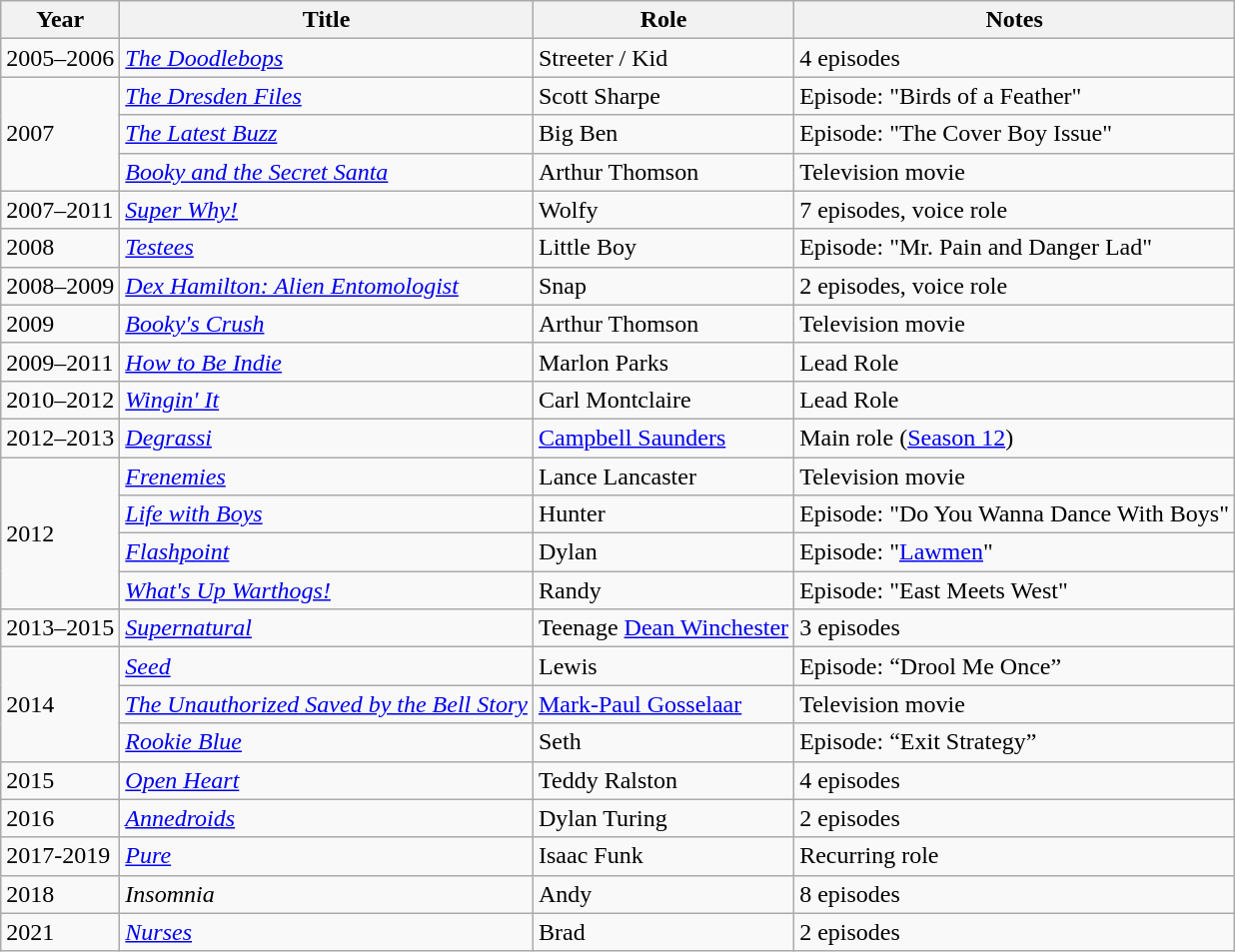<table class="wikitable sortable">
<tr>
<th>Year</th>
<th>Title</th>
<th>Role</th>
<th class="unsortable">Notes</th>
</tr>
<tr>
<td>2005–2006</td>
<td data-sort-value="Doodlebops, The"><em><a href='#'>The Doodlebops</a></em></td>
<td>Streeter / Kid</td>
<td>4 episodes</td>
</tr>
<tr>
<td rowspan="3">2007</td>
<td data-sort-value="Dresden Files, The"><em><a href='#'>The Dresden Files</a></em></td>
<td>Scott Sharpe</td>
<td>Episode: "Birds of a Feather"</td>
</tr>
<tr>
<td data-sort-value="Latest Buzz, The"><em><a href='#'>The Latest Buzz</a></em></td>
<td>Big Ben</td>
<td>Episode: "The Cover Boy Issue"</td>
</tr>
<tr>
<td><em><a href='#'>Booky and the Secret Santa</a></em></td>
<td>Arthur Thomson</td>
<td>Television movie</td>
</tr>
<tr>
<td>2007–2011</td>
<td><em><a href='#'>Super Why!</a></em></td>
<td>Wolfy</td>
<td>7 episodes, voice role</td>
</tr>
<tr>
<td>2008</td>
<td><em><a href='#'>Testees</a></em></td>
<td>Little Boy</td>
<td>Episode: "Mr. Pain and Danger Lad"</td>
</tr>
<tr>
<td>2008–2009</td>
<td><em><a href='#'>Dex Hamilton: Alien Entomologist</a></em></td>
<td>Snap</td>
<td>2 episodes, voice role</td>
</tr>
<tr>
<td>2009</td>
<td><em><a href='#'>Booky's Crush</a></em></td>
<td>Arthur Thomson</td>
<td>Television movie</td>
</tr>
<tr>
<td>2009–2011</td>
<td><em><a href='#'>How to Be Indie</a></em></td>
<td>Marlon Parks</td>
<td>Lead Role</td>
</tr>
<tr>
<td>2010–2012</td>
<td><em><a href='#'>Wingin' It</a></em></td>
<td>Carl Montclaire</td>
<td>Lead Role</td>
</tr>
<tr>
<td>2012–2013</td>
<td><em><a href='#'>Degrassi</a></em></td>
<td><a href='#'>Campbell Saunders</a></td>
<td>Main role (<a href='#'>Season 12</a>)</td>
</tr>
<tr>
<td rowspan="4">2012</td>
<td><em><a href='#'>Frenemies</a></em></td>
<td>Lance Lancaster</td>
<td>Television movie</td>
</tr>
<tr>
<td><em><a href='#'>Life with Boys</a></em></td>
<td>Hunter</td>
<td>Episode: "Do You Wanna Dance With Boys"</td>
</tr>
<tr>
<td><em><a href='#'>Flashpoint</a></em></td>
<td>Dylan</td>
<td>Episode: "<a href='#'>Lawmen</a>"</td>
</tr>
<tr>
<td><em><a href='#'>What's Up Warthogs!</a></em></td>
<td>Randy</td>
<td>Episode: "East Meets West"</td>
</tr>
<tr>
<td>2013–2015</td>
<td><em><a href='#'>Supernatural</a></em></td>
<td>Teenage <a href='#'>Dean Winchester</a></td>
<td>3 episodes</td>
</tr>
<tr>
<td rowspan="3">2014</td>
<td><em><a href='#'>Seed</a></em></td>
<td>Lewis</td>
<td>Episode: “Drool Me Once”</td>
</tr>
<tr>
<td data-sort-value="Unauthorized Saved by the Bell Story, The"><em><a href='#'>The Unauthorized Saved by the Bell Story</a></em></td>
<td><a href='#'>Mark-Paul Gosselaar</a></td>
<td>Television movie</td>
</tr>
<tr>
<td><em><a href='#'>Rookie Blue</a></em></td>
<td>Seth</td>
<td>Episode: “Exit Strategy”</td>
</tr>
<tr>
<td>2015</td>
<td><em><a href='#'>Open Heart</a></em></td>
<td>Teddy Ralston</td>
<td>4 episodes</td>
</tr>
<tr>
<td>2016</td>
<td><em><a href='#'>Annedroids</a></em></td>
<td>Dylan Turing</td>
<td>2 episodes</td>
</tr>
<tr>
<td>2017-2019</td>
<td><em><a href='#'>Pure</a></em></td>
<td>Isaac Funk</td>
<td>Recurring role</td>
</tr>
<tr>
<td>2018</td>
<td><em>Insomnia</em></td>
<td>Andy</td>
<td>8 episodes</td>
</tr>
<tr>
<td>2021</td>
<td><em><a href='#'>Nurses</a></em></td>
<td>Brad</td>
<td>2 episodes</td>
</tr>
</table>
